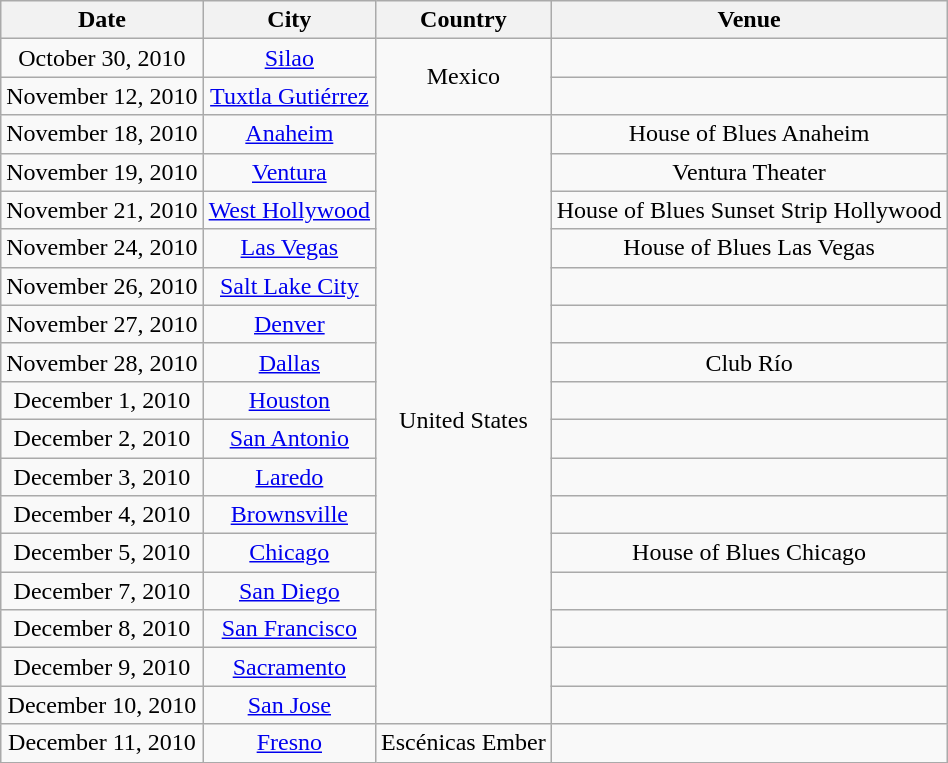<table class="wikitable" style="text-align:center;">
<tr>
<th>Date</th>
<th>City</th>
<th>Country</th>
<th>Venue</th>
</tr>
<tr>
<td>October 30, 2010</td>
<td><a href='#'>Silao</a></td>
<td rowspan="2">Mexico</td>
<td></td>
</tr>
<tr>
<td>November 12, 2010</td>
<td><a href='#'>Tuxtla Gutiérrez</a></td>
<td></td>
</tr>
<tr>
<td>November 18, 2010</td>
<td><a href='#'>Anaheim</a></td>
<td rowspan="16">United States</td>
<td>House of Blues Anaheim</td>
</tr>
<tr>
<td>November 19, 2010</td>
<td><a href='#'>Ventura</a></td>
<td>Ventura Theater</td>
</tr>
<tr>
<td>November 21, 2010</td>
<td><a href='#'>West Hollywood</a></td>
<td>House of Blues Sunset Strip Hollywood</td>
</tr>
<tr>
<td>November 24, 2010</td>
<td><a href='#'>Las Vegas</a></td>
<td>House of Blues Las Vegas</td>
</tr>
<tr>
<td>November 26, 2010</td>
<td><a href='#'>Salt Lake City</a></td>
<td></td>
</tr>
<tr>
<td>November 27, 2010</td>
<td><a href='#'>Denver</a></td>
<td></td>
</tr>
<tr>
<td>November 28, 2010</td>
<td><a href='#'>Dallas</a></td>
<td>Club Río</td>
</tr>
<tr>
<td>December 1, 2010</td>
<td><a href='#'>Houston</a></td>
<td></td>
</tr>
<tr>
<td>December 2, 2010</td>
<td><a href='#'>San Antonio</a></td>
<td></td>
</tr>
<tr>
<td>December 3, 2010</td>
<td><a href='#'>Laredo</a></td>
<td></td>
</tr>
<tr>
<td>December 4, 2010</td>
<td><a href='#'>Brownsville</a></td>
<td></td>
</tr>
<tr>
<td>December 5, 2010</td>
<td><a href='#'>Chicago</a></td>
<td>House of Blues Chicago</td>
</tr>
<tr>
<td>December 7, 2010</td>
<td><a href='#'>San Diego</a></td>
<td></td>
</tr>
<tr>
<td>December 8, 2010</td>
<td><a href='#'>San Francisco</a></td>
<td></td>
</tr>
<tr>
<td>December 9, 2010</td>
<td><a href='#'>Sacramento</a></td>
<td></td>
</tr>
<tr>
<td>December 10, 2010</td>
<td><a href='#'>San Jose</a></td>
<td></td>
</tr>
<tr>
<td>December 11, 2010</td>
<td><a href='#'>Fresno</a></td>
<td>Escénicas Ember</td>
</tr>
</table>
